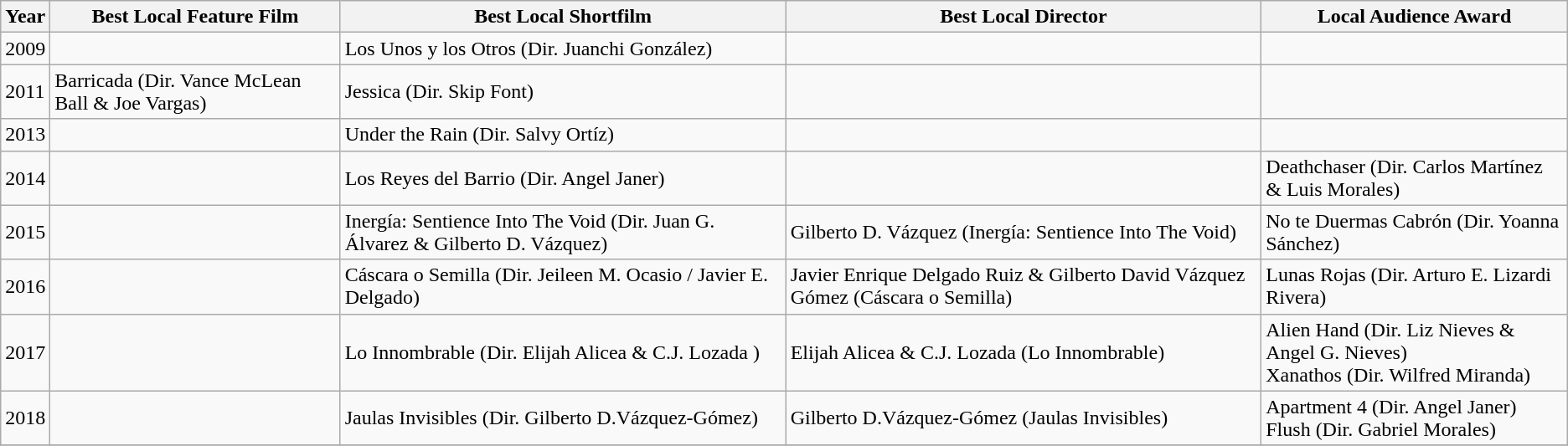<table class="wikitable">
<tr>
<th>Year</th>
<th>Best Local Feature Film</th>
<th>Best Local Shortfilm</th>
<th>Best Local Director</th>
<th>Local Audience Award</th>
</tr>
<tr>
<td>2009</td>
<td></td>
<td>Los Unos y los Otros (Dir. Juanchi González)</td>
<td></td>
<td></td>
</tr>
<tr>
<td>2011</td>
<td>Barricada (Dir. Vance McLean Ball & Joe Vargas)</td>
<td>Jessica (Dir. Skip Font)</td>
<td></td>
<td></td>
</tr>
<tr>
<td>2013</td>
<td></td>
<td>Under the Rain (Dir. Salvy Ortíz)</td>
<td></td>
<td></td>
</tr>
<tr>
<td>2014</td>
<td></td>
<td>Los Reyes del Barrio (Dir. Angel Janer)</td>
<td></td>
<td>Deathchaser (Dir. Carlos Martínez & Luis Morales)</td>
</tr>
<tr>
<td>2015</td>
<td></td>
<td>Inergía: Sentience Into The Void (Dir. Juan G. Álvarez & Gilberto D. Vázquez)</td>
<td>Gilberto D. Vázquez (Inergía: Sentience Into The Void)</td>
<td>No te Duermas Cabrón (Dir. Yoanna Sánchez)</td>
</tr>
<tr>
<td>2016</td>
<td></td>
<td>Cáscara o Semilla (Dir. Jeileen M. Ocasio / Javier E. Delgado)</td>
<td>Javier Enrique Delgado Ruiz & Gilberto David Vázquez Gómez (Cáscara o Semilla)</td>
<td>Lunas Rojas (Dir. Arturo E. Lizardi Rivera)</td>
</tr>
<tr>
<td>2017</td>
<td></td>
<td>Lo Innombrable (Dir. Elijah Alicea & C.J. Lozada )</td>
<td>Elijah Alicea & C.J. Lozada (Lo Innombrable)</td>
<td>Alien Hand (Dir. Liz Nieves & Angel G. Nieves)<br>Xanathos (Dir. Wilfred Miranda)</td>
</tr>
<tr>
<td>2018</td>
<td></td>
<td>Jaulas Invisibles (Dir. Gilberto D.Vázquez-Gómez)</td>
<td>Gilberto D.Vázquez-Gómez (Jaulas Invisibles)</td>
<td>Apartment 4 (Dir. Angel Janer)<br>Flush (Dir. Gabriel Morales)</td>
</tr>
<tr>
</tr>
</table>
